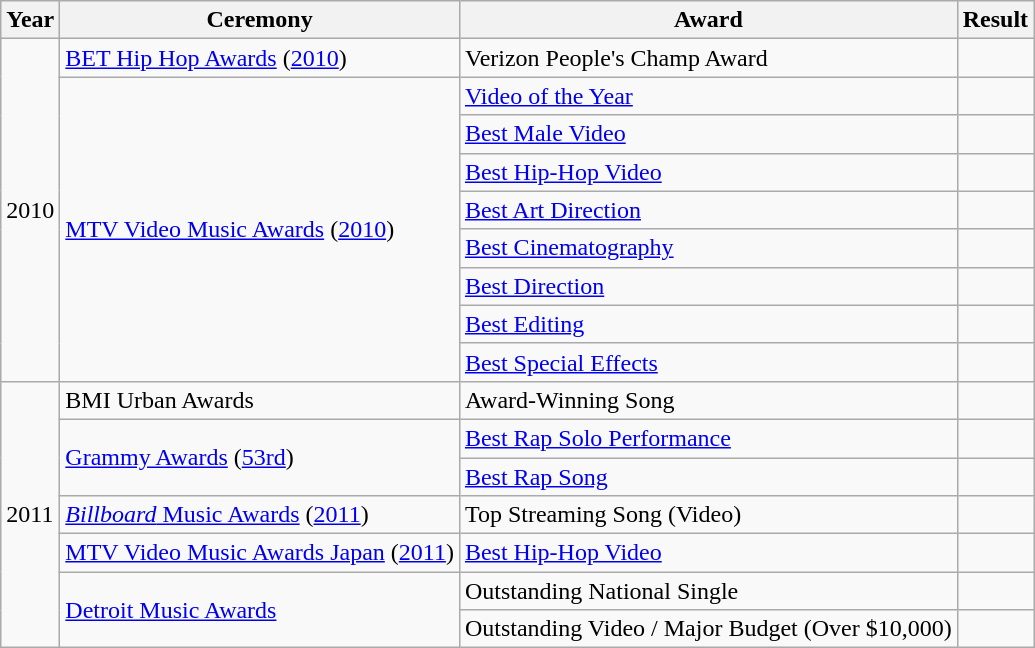<table class="wikitable">
<tr>
<th>Year</th>
<th>Ceremony</th>
<th>Award</th>
<th>Result</th>
</tr>
<tr>
<td rowspan="9">2010</td>
<td><a href='#'>BET Hip Hop Awards</a> (<a href='#'>2010</a>)</td>
<td>Verizon People's Champ Award</td>
<td></td>
</tr>
<tr>
<td rowspan="8"><a href='#'>MTV Video Music Awards</a> (<a href='#'>2010</a>)</td>
<td><a href='#'>Video of the Year</a></td>
<td></td>
</tr>
<tr>
<td><a href='#'>Best Male Video</a></td>
<td></td>
</tr>
<tr>
<td><a href='#'>Best Hip-Hop Video</a></td>
<td></td>
</tr>
<tr>
<td><a href='#'>Best Art Direction</a></td>
<td></td>
</tr>
<tr>
<td><a href='#'>Best Cinematography</a></td>
<td></td>
</tr>
<tr>
<td><a href='#'>Best Direction</a></td>
<td></td>
</tr>
<tr>
<td><a href='#'>Best Editing</a></td>
<td></td>
</tr>
<tr>
<td><a href='#'>Best Special Effects</a></td>
<td></td>
</tr>
<tr>
<td rowspan="7">2011</td>
<td>BMI Urban Awards</td>
<td>Award-Winning Song</td>
<td></td>
</tr>
<tr>
<td rowspan="2"><a href='#'>Grammy Awards</a> (<a href='#'>53rd</a>)</td>
<td><a href='#'>Best Rap Solo Performance</a></td>
<td></td>
</tr>
<tr>
<td><a href='#'>Best Rap Song</a></td>
<td></td>
</tr>
<tr>
<td><a href='#'><em>Billboard</em> Music Awards</a> (<a href='#'>2011</a>)</td>
<td>Top Streaming Song (Video)</td>
<td></td>
</tr>
<tr>
<td><a href='#'>MTV Video Music Awards Japan</a> (<a href='#'>2011</a>)</td>
<td><a href='#'>Best Hip-Hop Video</a></td>
<td></td>
</tr>
<tr>
<td rowspan="2"><a href='#'>Detroit Music Awards</a></td>
<td>Outstanding National Single</td>
<td></td>
</tr>
<tr>
<td>Outstanding Video / Major Budget (Over $10,000)</td>
<td></td>
</tr>
</table>
